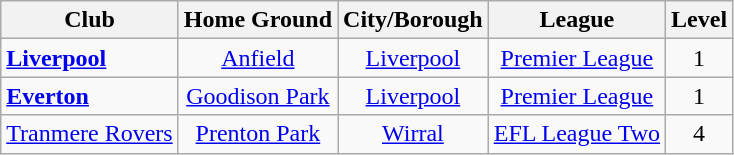<table class="wikitable sortable" border="1" style="text-align:center;">
<tr>
<th>Club<br></th>
<th>Home Ground</th>
<th>City/Borough</th>
<th>League</th>
<th>Level</th>
</tr>
<tr>
<td style="text-align:left;"><strong><a href='#'>Liverpool</a></strong></td>
<td><a href='#'>Anfield</a></td>
<td><a href='#'>Liverpool</a></td>
<td><a href='#'>Premier League</a></td>
<td>1</td>
</tr>
<tr>
<td style="text-align:left;"><strong><a href='#'>Everton</a></strong></td>
<td><a href='#'>Goodison Park</a></td>
<td><a href='#'>Liverpool</a></td>
<td><a href='#'>Premier League</a></td>
<td>1</td>
</tr>
<tr>
<td style="text-align:left;"><a href='#'>Tranmere Rovers</a></td>
<td><a href='#'>Prenton Park</a></td>
<td><a href='#'>Wirral</a></td>
<td><a href='#'>EFL League Two</a></td>
<td>4</td>
</tr>
</table>
